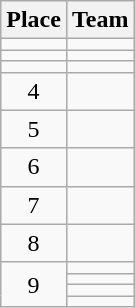<table class="wikitable">
<tr>
<th>Place</th>
<th>Team</th>
</tr>
<tr>
<td align="center"></td>
<td></td>
</tr>
<tr>
<td align="center"></td>
<td></td>
</tr>
<tr>
<td align="center"></td>
<td></td>
</tr>
<tr>
<td align="center">4</td>
<td></td>
</tr>
<tr>
<td align="center">5</td>
<td></td>
</tr>
<tr>
<td align="center">6</td>
<td></td>
</tr>
<tr>
<td align="center">7</td>
<td></td>
</tr>
<tr>
<td align="center">8</td>
<td></td>
</tr>
<tr>
<td rowspan=4 align="center">9</td>
<td></td>
</tr>
<tr>
<td></td>
</tr>
<tr>
<td></td>
</tr>
<tr>
<td></td>
</tr>
</table>
